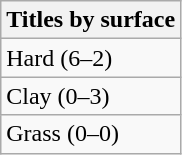<table class=wikitable>
<tr>
<th>Titles by surface</th>
</tr>
<tr>
<td>Hard (6–2)</td>
</tr>
<tr>
<td>Clay (0–3)</td>
</tr>
<tr>
<td>Grass (0–0)</td>
</tr>
</table>
